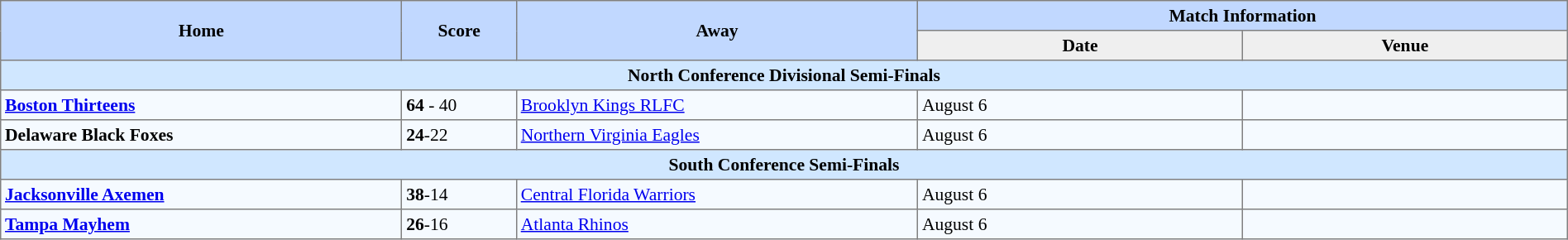<table border="1" cellpadding="3" cellspacing="0" style="border-collapse:collapse; font-size:90%; text-align:center; width:100%">
<tr style="background:#c1d8ff;">
<th rowspan="2" style="width:21%;">Home</th>
<th rowspan="2" style="width:6%;">Score</th>
<th rowspan="2" style="width:21%;">Away</th>
<th colspan=6>Match Information</th>
</tr>
<tr style="background:#efefef;">
<th width=17%>Date</th>
<th width=17%>Venue</th>
</tr>
<tr style="background:#d0e7ff;">
<td colspan=7><strong>North Conference Divisional Semi-Finals</strong></td>
</tr>
<tr style="text-align:left; background:#f5faff;">
<td> <strong><a href='#'>Boston Thirteens</a></strong></td>
<td><strong>64</strong> - 40</td>
<td> <a href='#'>Brooklyn Kings RLFC</a></td>
<td>August 6</td>
<td></td>
</tr>
<tr style="text-align:left; background:#f5faff;">
<td> <strong>Delaware Black Foxes</strong></td>
<td><strong>24</strong>-22</td>
<td> <a href='#'>Northern Virginia Eagles</a></td>
<td>August 6</td>
<td></td>
</tr>
<tr style="background:#d0e7ff;">
<td colspan=7><strong>South Conference Semi-Finals</strong></td>
</tr>
<tr style="text-align:left; background:#f5faff;">
<td> <strong><a href='#'>Jacksonville Axemen</a></strong></td>
<td><strong>38</strong>-14</td>
<td> <a href='#'>Central Florida Warriors</a></td>
<td>August 6</td>
<td></td>
</tr>
<tr style="text-align:left; background:#f5faff;">
<td> <strong><a href='#'>Tampa Mayhem</a></strong></td>
<td><strong>26</strong>-16</td>
<td> <a href='#'>Atlanta Rhinos</a></td>
<td>August 6</td>
<td></td>
</tr>
</table>
